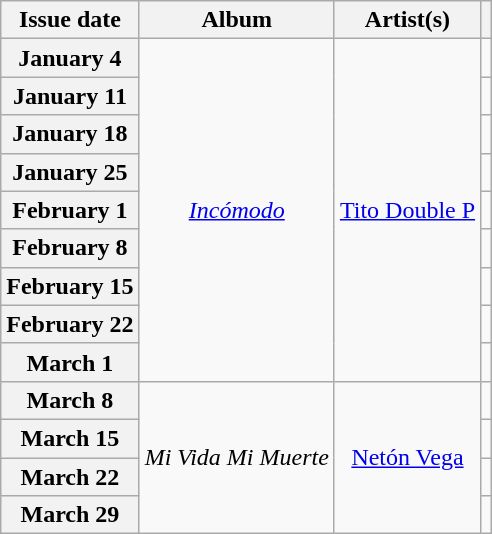<table class="wikitable plainrowheaders" style="text-align: center">
<tr>
<th>Issue date</th>
<th>Album</th>
<th>Artist(s)</th>
<th></th>
</tr>
<tr>
<th scope="row">January 4</th>
<td rowspan=9><em><a href='#'>Incómodo</a></em></td>
<td rowspan=9><a href='#'>Tito Double P</a></td>
<td></td>
</tr>
<tr>
<th scope="row">January 11</th>
<td></td>
</tr>
<tr>
<th scope="row">January 18</th>
<td></td>
</tr>
<tr>
<th scope="row">January 25</th>
<td></td>
</tr>
<tr>
<th scope="row">February 1</th>
<td></td>
</tr>
<tr>
<th scope="row">February 8</th>
<td></td>
</tr>
<tr>
<th scope="row">February 15</th>
<td></td>
</tr>
<tr>
<th scope="row">February 22</th>
<td></td>
</tr>
<tr>
<th scope="row">March 1</th>
<td></td>
</tr>
<tr>
<th scope="row">March 8</th>
<td rowspan=4><em>Mi Vida Mi Muerte</em></td>
<td rowspan=4><a href='#'>Netón Vega</a></td>
<td></td>
</tr>
<tr>
<th scope="row">March 15</th>
<td></td>
</tr>
<tr>
<th scope="row">March 22</th>
<td></td>
</tr>
<tr>
<th scope="row">March 29</th>
<td></td>
</tr>
</table>
